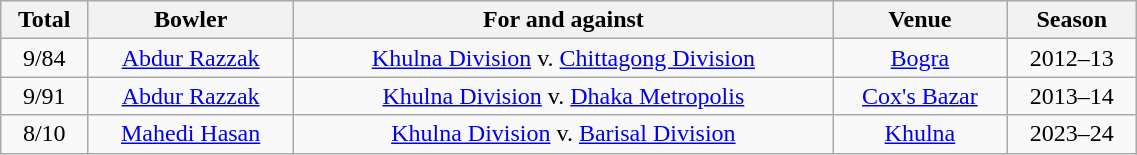<table align="center" | class="wikitable" width="60%">
<tr bgcolor="#efefef">
<th align="center">Total</th>
<th align="center">Bowler</th>
<th align="center">For and against</th>
<th align="center">Venue</th>
<th align="center">Season</th>
</tr>
<tr>
<td align="center">9/84</td>
<td align="center"><a href='#'>Abdur Razzak</a></td>
<td align="center"><a href='#'>Khulna Division</a> v. <a href='#'>Chittagong Division</a></td>
<td align="center"><a href='#'>Bogra</a></td>
<td align="center">2012–13</td>
</tr>
<tr>
<td align="center">9/91</td>
<td align="center"><a href='#'>Abdur Razzak</a></td>
<td align="center"><a href='#'>Khulna Division</a> v. <a href='#'>Dhaka Metropolis</a></td>
<td align="center"><a href='#'>Cox's Bazar</a></td>
<td align="center">2013–14</td>
</tr>
<tr>
<td align="center">8/10</td>
<td align="center"><a href='#'>Mahedi Hasan</a></td>
<td align="center"><a href='#'>Khulna Division</a> v. <a href='#'>Barisal Division</a></td>
<td align="center"><a href='#'>Khulna</a></td>
<td align="center">2023–24</td>
</tr>
</table>
